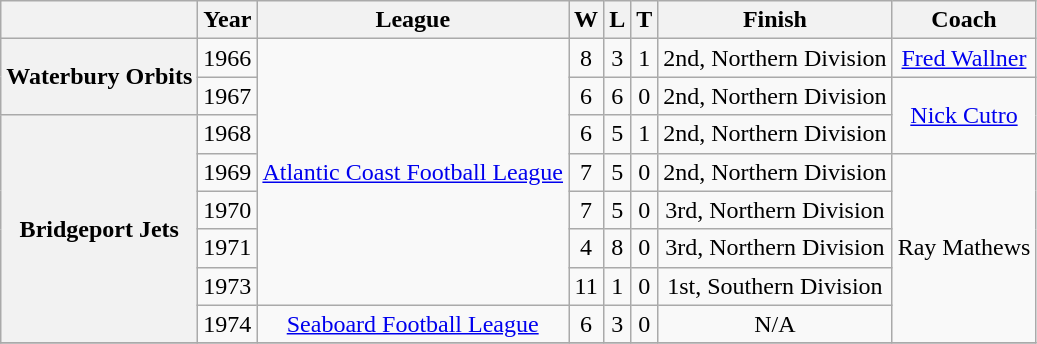<table class="wikitable" style="text-align:center">
<tr>
<th></th>
<th>Year</th>
<th>League</th>
<th>W</th>
<th>L</th>
<th>T</th>
<th>Finish</th>
<th>Coach</th>
</tr>
<tr>
<th rowspan=2>Waterbury Orbits</th>
<td>1966</td>
<td rowspan=7><a href='#'>Atlantic Coast Football League</a></td>
<td>8</td>
<td>3</td>
<td>1</td>
<td>2nd, Northern Division</td>
<td><a href='#'>Fred Wallner</a></td>
</tr>
<tr>
<td>1967</td>
<td>6</td>
<td>6</td>
<td>0</td>
<td>2nd, Northern Division</td>
<td rowspan=2><a href='#'>Nick Cutro</a></td>
</tr>
<tr>
<th rowspan=6>Bridgeport Jets</th>
<td>1968</td>
<td>6</td>
<td>5</td>
<td>1</td>
<td>2nd, Northern Division</td>
</tr>
<tr>
<td>1969</td>
<td>7</td>
<td>5</td>
<td>0</td>
<td>2nd, Northern Division</td>
<td rowspan=5>Ray Mathews</td>
</tr>
<tr>
<td>1970</td>
<td>7</td>
<td>5</td>
<td>0</td>
<td>3rd, Northern Division</td>
</tr>
<tr>
<td>1971</td>
<td>4</td>
<td>8</td>
<td>0</td>
<td>3rd, Northern Division</td>
</tr>
<tr>
<td>1973</td>
<td>11</td>
<td>1</td>
<td>0</td>
<td>1st, Southern Division</td>
</tr>
<tr>
<td>1974</td>
<td><a href='#'>Seaboard Football League</a></td>
<td>6</td>
<td>3</td>
<td>0</td>
<td>N/A</td>
</tr>
<tr>
</tr>
</table>
